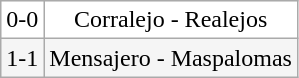<table class="wikitable">
<tr align=center bgcolor=white>
<td>0-0</td>
<td>Corralejo - Realejos</td>
</tr>
<tr align=center bgcolor=#F5F5F5>
<td>1-1</td>
<td>Mensajero - Maspalomas</td>
</tr>
</table>
